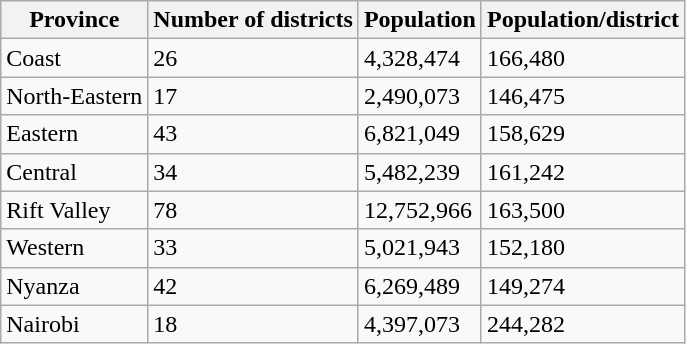<table class="wikitable sortable">
<tr>
<th>Province</th>
<th>Number of districts</th>
<th>Population</th>
<th>Population/district</th>
</tr>
<tr>
<td>Coast</td>
<td>26</td>
<td>4,328,474</td>
<td>166,480</td>
</tr>
<tr>
<td>North-Eastern</td>
<td>17</td>
<td>2,490,073</td>
<td>146,475</td>
</tr>
<tr>
<td>Eastern</td>
<td>43</td>
<td>6,821,049</td>
<td>158,629</td>
</tr>
<tr>
<td>Central</td>
<td>34</td>
<td>5,482,239</td>
<td>161,242</td>
</tr>
<tr>
<td>Rift Valley</td>
<td>78</td>
<td>12,752,966</td>
<td>163,500</td>
</tr>
<tr>
<td>Western</td>
<td>33</td>
<td>5,021,943</td>
<td>152,180</td>
</tr>
<tr>
<td>Nyanza</td>
<td>42</td>
<td>6,269,489</td>
<td>149,274</td>
</tr>
<tr>
<td>Nairobi</td>
<td>18</td>
<td>4,397,073</td>
<td>244,282</td>
</tr>
</table>
